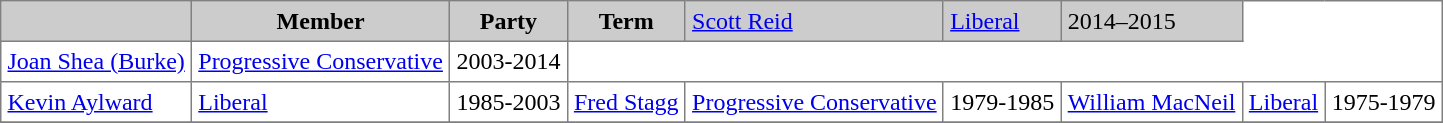<table border="1" cellpadding="4" cellspacing="0" style="border-collapse: collapse">
<tr bgcolor=CCCCCC>
<th> </th>
<th>Member</th>
<th>Party</th>
<th>Term<br></th>
<td><a href='#'>Scott Reid</a></td>
<td><a href='#'>Liberal</a></td>
<td>2014–2015</td>
</tr>
<tr>
<td><a href='#'>Joan Shea (Burke)</a></td>
<td><a href='#'>Progressive Conservative</a></td>
<td>2003-2014</td>
</tr>
<tr>
<td><a href='#'>Kevin Aylward</a></td>
<td><a href='#'>Liberal</a></td>
<td>1985-2003<br></td>
<td><a href='#'>Fred Stagg</a></td>
<td><a href='#'>Progressive Conservative</a></td>
<td>1979-1985<br></td>
<td><a href='#'>William MacNeil</a></td>
<td><a href='#'>Liberal</a></td>
<td>1975-1979</td>
</tr>
<tr>
</tr>
</table>
